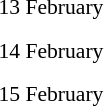<table style="font-size:90%">
<tr>
<th width="150"></th>
<th width="100"></th>
<th width="150"></th>
</tr>
<tr>
<td colspan="2">13 February</td>
</tr>
<tr>
<td align="right"><strong></strong></td>
<td align="center"></td>
<td></td>
</tr>
<tr>
<td align="right"><strong></strong></td>
<td align="center"></td>
<td></td>
</tr>
<tr>
<td colspan="2">14 February</td>
</tr>
<tr>
<td align="right"><strong></strong></td>
<td align="center"></td>
<td></td>
</tr>
<tr>
<td align="right"><strong></strong></td>
<td align="center"></td>
<td></td>
</tr>
<tr>
<td colspan="2">15 February</td>
</tr>
<tr>
<td align="right"></td>
<td align="center"></td>
<td></td>
</tr>
<tr>
<td align="right"></td>
<td align="center"></td>
<td></td>
</tr>
</table>
